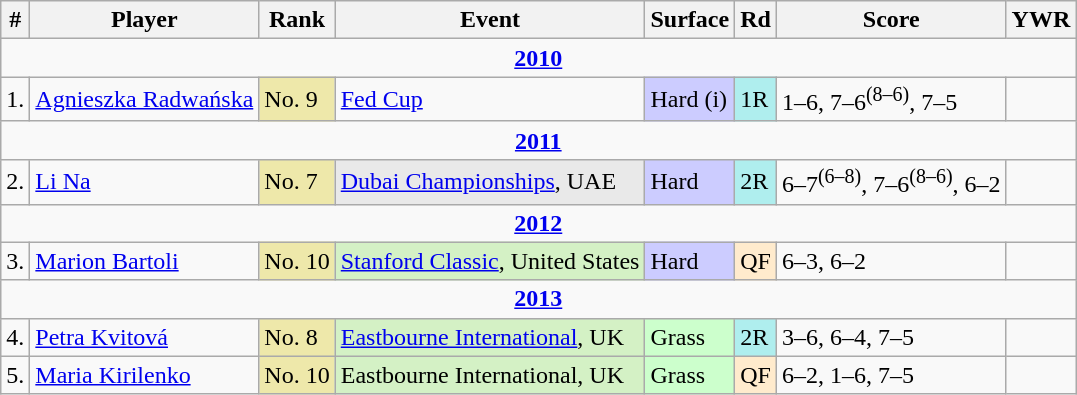<table class="wikitable sortable">
<tr>
<th>#</th>
<th>Player</th>
<th>Rank</th>
<th>Event</th>
<th>Surface</th>
<th>Rd</th>
<th>Score</th>
<th>YWR</th>
</tr>
<tr>
<td colspan="8" align="center"><a href='#'><strong>2010</strong></a></td>
</tr>
<tr>
<td>1.</td>
<td> <a href='#'>Agnieszka Radwańska</a></td>
<td bgcolor="EEE8AA">No. 9</td>
<td><a href='#'>Fed Cup</a></td>
<td bgcolor="CCCCFF">Hard (i)</td>
<td bgcolor="afeeee">1R</td>
<td>1–6, 7–6<sup>(8–6)</sup>, 7–5</td>
<td></td>
</tr>
<tr>
<td colspan="8" align="center"><a href='#'><strong>2011</strong></a></td>
</tr>
<tr>
<td>2.</td>
<td> <a href='#'>Li Na</a></td>
<td bgcolor="EEE8AA">No. 7</td>
<td bgcolor="e9e9e9"><a href='#'>Dubai Championships</a>, UAE</td>
<td bgcolor="CCCCFF">Hard</td>
<td bgcolor="afeeee">2R</td>
<td>6–7<sup>(6–8)</sup>, 7–6<sup>(8–6)</sup>, 6–2</td>
<td></td>
</tr>
<tr>
<td colspan="8" align="center"><a href='#'><strong>2012</strong></a></td>
</tr>
<tr>
<td>3.</td>
<td> <a href='#'>Marion Bartoli</a></td>
<td bgcolor="EEE8AA">No. 10</td>
<td bgcolor="d4f1c5"><a href='#'>Stanford Classic</a>, United States</td>
<td bgcolor="CCCCFF">Hard</td>
<td bgcolor="ffebcd">QF</td>
<td>6–3, 6–2</td>
<td></td>
</tr>
<tr>
<td colspan="8" align="center"><a href='#'><strong>2013</strong></a></td>
</tr>
<tr>
<td>4.</td>
<td> <a href='#'>Petra Kvitová</a></td>
<td bgcolor="EEE8AA">No. 8</td>
<td bgcolor="d4f1c5"><a href='#'>Eastbourne International</a>, UK</td>
<td bgcolor="ccffcc">Grass</td>
<td bgcolor="afeeee">2R</td>
<td>3–6, 6–4, 7–5</td>
<td></td>
</tr>
<tr>
<td>5.</td>
<td> <a href='#'>Maria Kirilenko</a></td>
<td bgcolor="EEE8AA">No. 10</td>
<td bgcolor="d4f1c5">Eastbourne International, UK</td>
<td bgcolor="ccffcc">Grass</td>
<td bgcolor="ffebcd">QF</td>
<td>6–2, 1–6, 7–5</td>
<td></td>
</tr>
</table>
